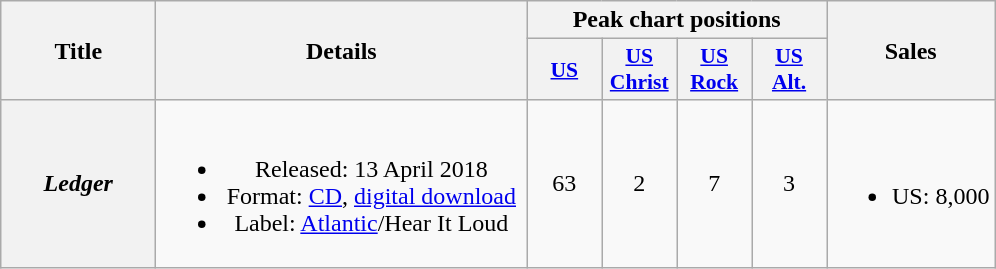<table class="wikitable plainrowheaders" style="text-align:center;">
<tr>
<th scope="col" rowspan="2" style="width:5em;">Title</th>
<th scope="col" rowspan="2" style="width:15em;">Details</th>
<th scope="col" colspan="4">Peak chart positions</th>
<th rowspan="2">Sales</th>
</tr>
<tr>
<th scope="col" style="width:3em;font-size:90%;"><a href='#'>US</a><br></th>
<th scope="col" style="width:3em;font-size:90%;"><a href='#'>US<br>Christ</a><br></th>
<th scope="col" style="width:3em;font-size:90%;"><a href='#'>US<br>Rock</a><br></th>
<th scope="col" style="width:3em;font-size:90%;"><a href='#'>US<br>Alt.</a><br></th>
</tr>
<tr>
<th scope="row" style="width:6em;"><em>Ledger</em></th>
<td><br><ul><li>Released: 13 April 2018</li><li>Format: <a href='#'>CD</a>, <a href='#'>digital download</a></li><li>Label: <a href='#'>Atlantic</a>/Hear It Loud</li></ul></td>
<td>63</td>
<td>2</td>
<td>7</td>
<td>3</td>
<td><br><ul><li>US: 8,000</li></ul></td>
</tr>
</table>
